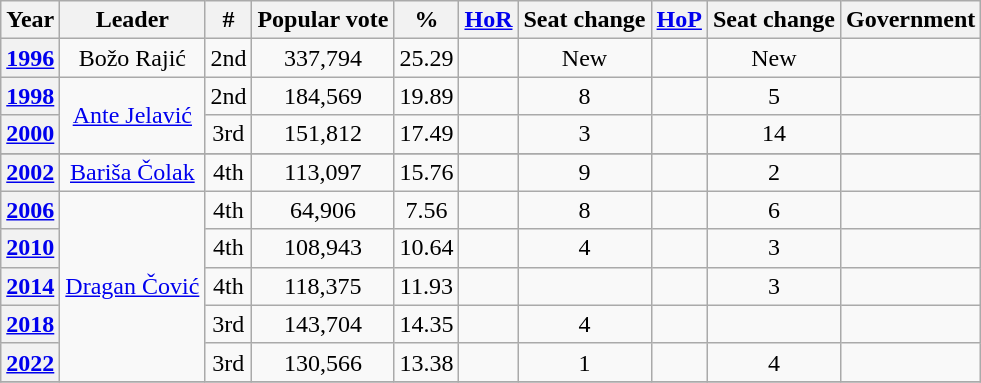<table class="wikitable" style="text-align: center;">
<tr>
<th>Year</th>
<th>Leader</th>
<th>#</th>
<th>Popular vote</th>
<th>%</th>
<th><a href='#'>HoR</a></th>
<th>Seat change</th>
<th><a href='#'>HoP</a></th>
<th>Seat change</th>
<th>Government</th>
</tr>
<tr>
<th><a href='#'>1996</a></th>
<td>Božo Rajić</td>
<td>2nd</td>
<td align=center>337,794</td>
<td>25.29</td>
<td></td>
<td>New</td>
<td></td>
<td>New</td>
<td></td>
</tr>
<tr>
<th><a href='#'>1998</a></th>
<td rowspan=2><a href='#'>Ante Jelavić</a></td>
<td>2nd</td>
<td align=center>184,569</td>
<td>19.89</td>
<td></td>
<td> 8</td>
<td></td>
<td> 5</td>
<td></td>
</tr>
<tr>
<th><a href='#'>2000</a></th>
<td>3rd</td>
<td align=center>151,812</td>
<td>17.49</td>
<td></td>
<td> 3</td>
<td></td>
<td> 14</td>
<td></td>
</tr>
<tr>
</tr>
<tr>
<th><a href='#'>2002</a></th>
<td><a href='#'>Bariša Čolak</a></td>
<td>4th</td>
<td align=center>113,097</td>
<td>15.76</td>
<td></td>
<td> 9</td>
<td></td>
<td> 2</td>
<td></td>
</tr>
<tr>
<th><a href='#'>2006</a></th>
<td rowspan=5><a href='#'>Dragan Čović</a></td>
<td>4th</td>
<td align=center>64,906</td>
<td>7.56</td>
<td></td>
<td> 8</td>
<td></td>
<td> 6</td>
<td></td>
</tr>
<tr>
<th><a href='#'>2010</a></th>
<td>4th</td>
<td align=center>108,943</td>
<td>10.64</td>
<td></td>
<td> 4</td>
<td></td>
<td> 3</td>
<td></td>
</tr>
<tr>
<th><a href='#'>2014</a></th>
<td>4th</td>
<td align=center>118,375</td>
<td>11.93</td>
<td></td>
<td></td>
<td></td>
<td> 3</td>
<td></td>
</tr>
<tr>
<th><a href='#'>2018</a></th>
<td>3rd</td>
<td align=center>143,704</td>
<td>14.35</td>
<td></td>
<td> 4</td>
<td></td>
<td></td>
<td></td>
</tr>
<tr>
<th><a href='#'>2022</a></th>
<td>3rd</td>
<td align=center>130,566</td>
<td>13.38</td>
<td></td>
<td> 1</td>
<td></td>
<td> 4</td>
<td></td>
</tr>
<tr>
</tr>
</table>
